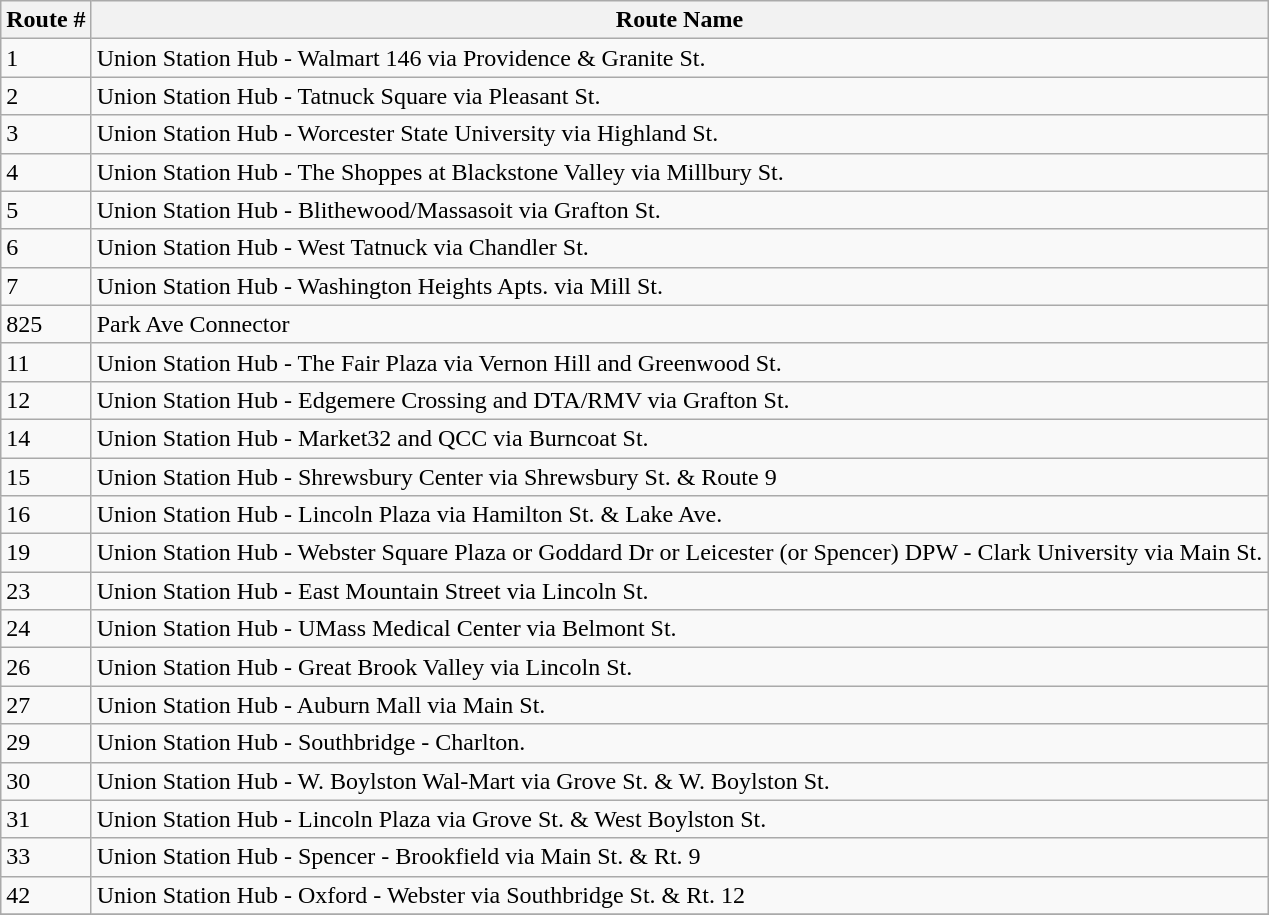<table class="wikitable">
<tr>
<th>Route #</th>
<th>Route Name</th>
</tr>
<tr>
<td>1</td>
<td>Union Station Hub - Walmart 146 via Providence & Granite St.</td>
</tr>
<tr>
<td>2</td>
<td>Union Station Hub - Tatnuck Square via Pleasant St.</td>
</tr>
<tr>
<td>3</td>
<td>Union Station Hub - Worcester State University via Highland St.</td>
</tr>
<tr>
<td>4</td>
<td>Union Station Hub - The Shoppes at Blackstone Valley via Millbury St.</td>
</tr>
<tr>
<td>5</td>
<td>Union Station Hub - Blithewood/Massasoit via Grafton St.</td>
</tr>
<tr>
<td>6</td>
<td>Union Station Hub - West Tatnuck via Chandler St.</td>
</tr>
<tr>
<td>7</td>
<td>Union Station Hub - Washington Heights Apts. via Mill St.</td>
</tr>
<tr>
<td>825</td>
<td>Park Ave Connector</td>
</tr>
<tr>
<td>11</td>
<td>Union Station Hub - The Fair Plaza via Vernon Hill and Greenwood St.</td>
</tr>
<tr>
<td>12</td>
<td>Union Station Hub - Edgemere Crossing and DTA/RMV via Grafton St.</td>
</tr>
<tr>
<td>14</td>
<td>Union Station Hub - Market32 and QCC via Burncoat St.</td>
</tr>
<tr>
<td>15</td>
<td>Union Station Hub - Shrewsbury Center via Shrewsbury St. & Route 9</td>
</tr>
<tr>
<td>16</td>
<td>Union Station Hub - Lincoln Plaza via Hamilton St. & Lake Ave.</td>
</tr>
<tr>
<td>19</td>
<td>Union Station Hub - Webster Square Plaza or Goddard Dr or Leicester (or Spencer) DPW - Clark University via Main St.</td>
</tr>
<tr>
<td>23</td>
<td>Union Station Hub - East Mountain Street via Lincoln St.</td>
</tr>
<tr>
<td>24</td>
<td>Union Station Hub - UMass Medical Center via Belmont St.</td>
</tr>
<tr>
<td>26</td>
<td>Union Station Hub - Great Brook Valley via Lincoln St.</td>
</tr>
<tr>
<td>27</td>
<td>Union Station Hub - Auburn Mall via Main St.</td>
</tr>
<tr>
<td>29</td>
<td>Union Station Hub - Southbridge - Charlton.</td>
</tr>
<tr>
<td>30</td>
<td>Union Station Hub - W. Boylston Wal-Mart via Grove St. & W. Boylston St.</td>
</tr>
<tr>
<td>31</td>
<td>Union Station Hub - Lincoln Plaza via Grove St. & West Boylston St.</td>
</tr>
<tr>
<td>33</td>
<td>Union Station Hub - Spencer - Brookfield via Main St. & Rt. 9</td>
</tr>
<tr>
<td>42</td>
<td>Union Station Hub - Oxford - Webster via Southbridge St. & Rt. 12</td>
</tr>
<tr>
</tr>
</table>
